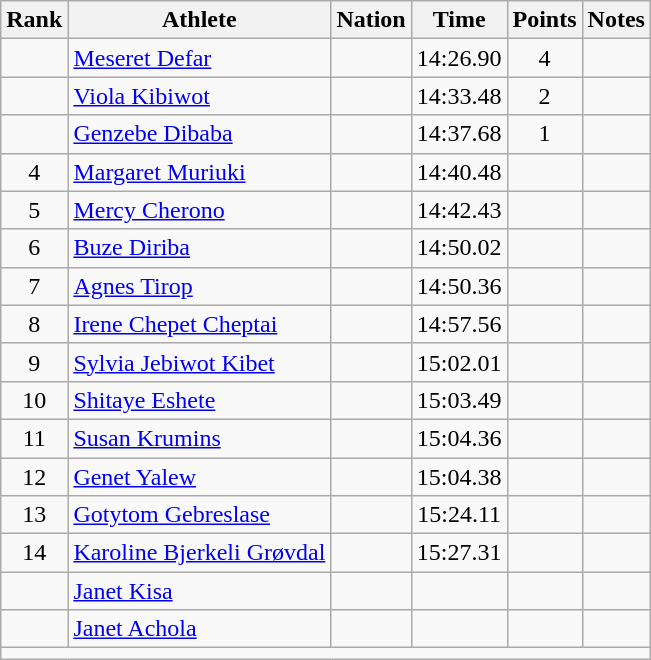<table class="wikitable mw-datatable sortable" style="text-align:center;">
<tr>
<th scope="col" style="width: 10px;">Rank</th>
<th scope="col">Athlete</th>
<th scope="col">Nation</th>
<th scope="col">Time</th>
<th scope="col">Points</th>
<th scope="col">Notes</th>
</tr>
<tr>
<td></td>
<td align="left"><a href='#'>Meseret Defar</a></td>
<td align="left"></td>
<td>14:26.90</td>
<td>4</td>
<td></td>
</tr>
<tr>
<td></td>
<td align="left"><a href='#'>Viola Kibiwot</a></td>
<td align="left"></td>
<td>14:33.48</td>
<td>2</td>
<td></td>
</tr>
<tr>
<td></td>
<td align="left"><a href='#'>Genzebe Dibaba</a></td>
<td align="left"></td>
<td>14:37.68</td>
<td>1</td>
<td></td>
</tr>
<tr>
<td>4</td>
<td align="left"><a href='#'>Margaret Muriuki</a></td>
<td align="left"></td>
<td>14:40.48</td>
<td></td>
<td></td>
</tr>
<tr>
<td>5</td>
<td align="left"><a href='#'>Mercy Cherono</a></td>
<td align="left"></td>
<td>14:42.43</td>
<td></td>
<td></td>
</tr>
<tr>
<td>6</td>
<td align="left"><a href='#'>Buze Diriba</a></td>
<td align="left"></td>
<td>14:50.02</td>
<td></td>
<td></td>
</tr>
<tr>
<td>7</td>
<td align="left"><a href='#'>Agnes Tirop</a></td>
<td align="left"></td>
<td>14:50.36</td>
<td></td>
<td></td>
</tr>
<tr>
<td>8</td>
<td align="left"><a href='#'>Irene Chepet Cheptai</a></td>
<td align="left"></td>
<td>14:57.56</td>
<td></td>
<td></td>
</tr>
<tr>
<td>9</td>
<td align="left"><a href='#'>Sylvia Jebiwot Kibet</a></td>
<td align="left"></td>
<td>15:02.01</td>
<td></td>
<td></td>
</tr>
<tr>
<td>10</td>
<td align="left"><a href='#'>Shitaye Eshete</a></td>
<td align="left"></td>
<td>15:03.49</td>
<td></td>
<td></td>
</tr>
<tr>
<td>11</td>
<td align="left"><a href='#'>Susan Krumins</a></td>
<td align="left"></td>
<td>15:04.36</td>
<td></td>
<td></td>
</tr>
<tr>
<td>12</td>
<td align="left"><a href='#'>Genet Yalew</a></td>
<td align="left"></td>
<td>15:04.38</td>
<td></td>
<td></td>
</tr>
<tr>
<td>13</td>
<td align="left"><a href='#'>Gotytom Gebreslase</a></td>
<td align="left"></td>
<td>15:24.11</td>
<td></td>
<td></td>
</tr>
<tr>
<td>14</td>
<td align="left"><a href='#'>Karoline Bjerkeli Grøvdal</a></td>
<td align="left"></td>
<td>15:27.31</td>
<td></td>
<td></td>
</tr>
<tr>
<td></td>
<td align="left"><a href='#'>Janet Kisa</a></td>
<td align="left"></td>
<td></td>
<td></td>
<td></td>
</tr>
<tr>
<td></td>
<td align="left"><a href='#'>Janet Achola</a></td>
<td align="left"></td>
<td></td>
<td></td>
<td></td>
</tr>
<tr class="sortbottom">
<td colspan="6"></td>
</tr>
</table>
